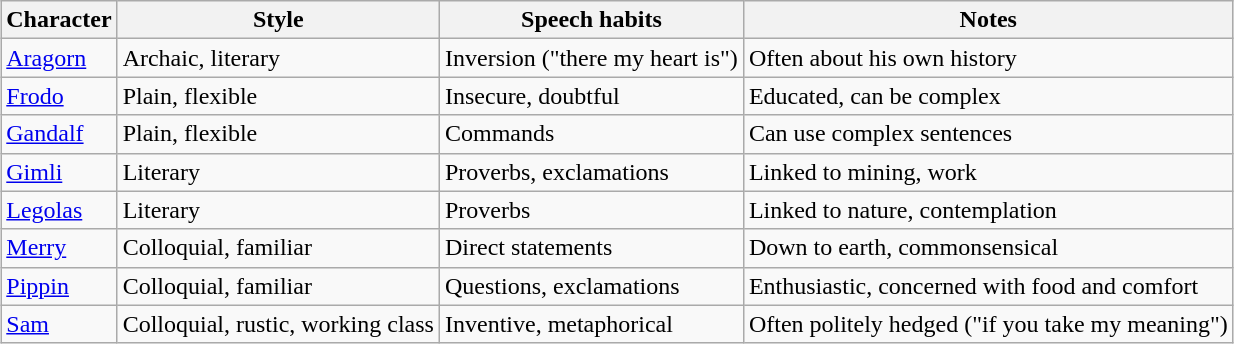<table style="margin-left: auto; margin-right: auto; border: none;" class="wikitable">
<tr>
<th>Character</th>
<th>Style</th>
<th>Speech habits</th>
<th>Notes</th>
</tr>
<tr>
<td><a href='#'>Aragorn</a></td>
<td>Archaic, literary</td>
<td>Inversion ("there my heart is")</td>
<td>Often about his own history</td>
</tr>
<tr>
<td><a href='#'>Frodo</a></td>
<td>Plain, flexible</td>
<td>Insecure, doubtful</td>
<td>Educated, can be complex</td>
</tr>
<tr>
<td><a href='#'>Gandalf</a></td>
<td>Plain, flexible</td>
<td>Commands</td>
<td>Can use complex sentences</td>
</tr>
<tr>
<td><a href='#'>Gimli</a></td>
<td>Literary</td>
<td>Proverbs, exclamations</td>
<td>Linked to mining, work</td>
</tr>
<tr>
<td><a href='#'>Legolas</a></td>
<td>Literary</td>
<td>Proverbs</td>
<td>Linked to nature, contemplation</td>
</tr>
<tr>
<td><a href='#'>Merry</a></td>
<td>Colloquial, familiar</td>
<td>Direct statements</td>
<td>Down to earth, commonsensical</td>
</tr>
<tr>
<td><a href='#'>Pippin</a></td>
<td>Colloquial, familiar</td>
<td>Questions, exclamations</td>
<td>Enthusiastic, concerned with food and comfort</td>
</tr>
<tr>
<td><a href='#'>Sam</a></td>
<td>Colloquial, rustic, working class</td>
<td>Inventive, metaphorical</td>
<td>Often politely hedged ("if you take my meaning")</td>
</tr>
</table>
